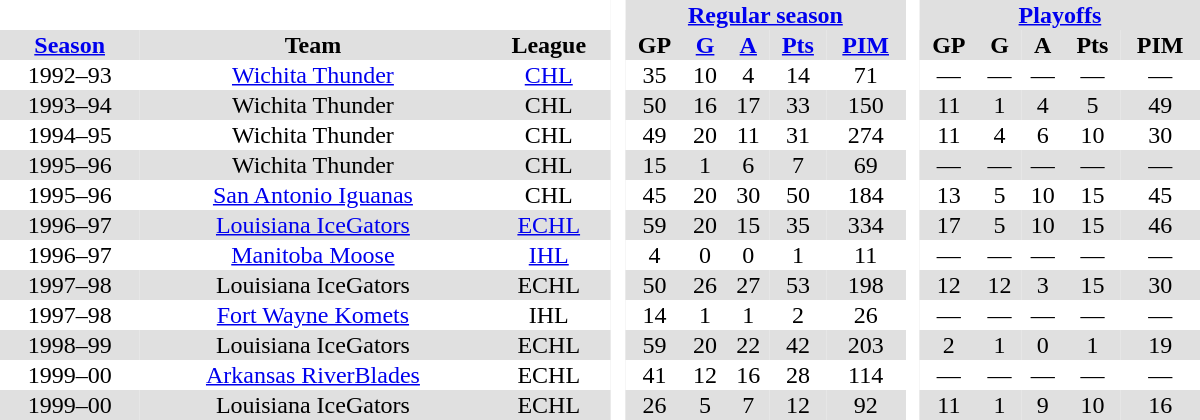<table border="0" cellpadding="1" cellspacing="0" style="text-align:center; width:50em;">
<tr style="background:#e0e0e0;">
<th colspan="3"  bgcolor="#ffffff"> </th>
<th rowspan="99" bgcolor="#ffffff"> </th>
<th colspan="5"><a href='#'>Regular season</a></th>
<th rowspan="99" bgcolor="#ffffff"> </th>
<th colspan="5"><a href='#'>Playoffs</a></th>
</tr>
<tr style="background:#e0e0e0;">
<th><a href='#'>Season</a></th>
<th>Team</th>
<th>League</th>
<th>GP</th>
<th><a href='#'>G</a></th>
<th><a href='#'>A</a></th>
<th><a href='#'>Pts</a></th>
<th><a href='#'>PIM</a></th>
<th>GP</th>
<th>G</th>
<th>A</th>
<th>Pts</th>
<th>PIM</th>
</tr>
<tr>
<td>1992–93</td>
<td><a href='#'>Wichita Thunder</a></td>
<td><a href='#'>CHL</a></td>
<td>35</td>
<td>10</td>
<td>4</td>
<td>14</td>
<td>71</td>
<td>—</td>
<td>—</td>
<td>—</td>
<td>—</td>
<td>—</td>
</tr>
<tr bgcolor="#e0e0e0">
<td>1993–94</td>
<td>Wichita Thunder</td>
<td>CHL</td>
<td>50</td>
<td>16</td>
<td>17</td>
<td>33</td>
<td>150</td>
<td>11</td>
<td>1</td>
<td>4</td>
<td>5</td>
<td>49</td>
</tr>
<tr>
<td>1994–95</td>
<td>Wichita Thunder</td>
<td>CHL</td>
<td>49</td>
<td>20</td>
<td>11</td>
<td>31</td>
<td>274</td>
<td>11</td>
<td>4</td>
<td>6</td>
<td>10</td>
<td>30</td>
</tr>
<tr bgcolor="#e0e0e0">
<td>1995–96</td>
<td>Wichita Thunder</td>
<td>CHL</td>
<td>15</td>
<td>1</td>
<td>6</td>
<td>7</td>
<td>69</td>
<td>—</td>
<td>—</td>
<td>—</td>
<td>—</td>
<td>—</td>
</tr>
<tr>
<td>1995–96</td>
<td><a href='#'>San Antonio Iguanas</a></td>
<td>CHL</td>
<td>45</td>
<td>20</td>
<td>30</td>
<td>50</td>
<td>184</td>
<td>13</td>
<td>5</td>
<td>10</td>
<td>15</td>
<td>45</td>
</tr>
<tr bgcolor="#e0e0e0">
<td>1996–97</td>
<td><a href='#'>Louisiana IceGators</a></td>
<td><a href='#'>ECHL</a></td>
<td>59</td>
<td>20</td>
<td>15</td>
<td>35</td>
<td>334</td>
<td>17</td>
<td>5</td>
<td>10</td>
<td>15</td>
<td>46</td>
</tr>
<tr>
<td>1996–97</td>
<td><a href='#'>Manitoba Moose</a></td>
<td><a href='#'>IHL</a></td>
<td>4</td>
<td>0</td>
<td>0</td>
<td>1</td>
<td>11</td>
<td>—</td>
<td>—</td>
<td>—</td>
<td>—</td>
<td>—</td>
</tr>
<tr bgcolor="#e0e0e0">
<td>1997–98</td>
<td>Louisiana IceGators</td>
<td>ECHL</td>
<td>50</td>
<td>26</td>
<td>27</td>
<td>53</td>
<td>198</td>
<td>12</td>
<td>12</td>
<td>3</td>
<td>15</td>
<td>30</td>
</tr>
<tr>
<td>1997–98</td>
<td><a href='#'>Fort Wayne Komets</a></td>
<td>IHL</td>
<td>14</td>
<td>1</td>
<td>1</td>
<td>2</td>
<td>26</td>
<td>—</td>
<td>—</td>
<td>—</td>
<td>—</td>
<td>—</td>
</tr>
<tr bgcolor="#e0e0e0">
<td>1998–99</td>
<td>Louisiana IceGators</td>
<td>ECHL</td>
<td>59</td>
<td>20</td>
<td>22</td>
<td>42</td>
<td>203</td>
<td>2</td>
<td>1</td>
<td>0</td>
<td>1</td>
<td>19</td>
</tr>
<tr>
<td>1999–00</td>
<td><a href='#'>Arkansas RiverBlades</a></td>
<td>ECHL</td>
<td>41</td>
<td>12</td>
<td>16</td>
<td>28</td>
<td>114</td>
<td>—</td>
<td>—</td>
<td>—</td>
<td>—</td>
<td>—</td>
</tr>
<tr bgcolor="#e0e0e0">
<td>1999–00</td>
<td>Louisiana IceGators</td>
<td>ECHL</td>
<td>26</td>
<td>5</td>
<td>7</td>
<td>12</td>
<td>92</td>
<td>11</td>
<td>1</td>
<td>9</td>
<td>10</td>
<td>16</td>
</tr>
</table>
